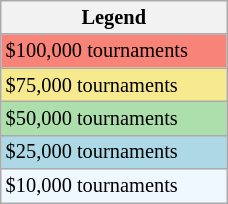<table class="wikitable" style="font-size:85%;" width=12%>
<tr>
<th>Legend</th>
</tr>
<tr style="background:#f88379;">
<td>$100,000 tournaments</td>
</tr>
<tr style="background:#f7e98e;">
<td>$75,000 tournaments</td>
</tr>
<tr style="background:#addfad;">
<td>$50,000 tournaments</td>
</tr>
<tr style="background:lightblue;">
<td>$25,000 tournaments</td>
</tr>
<tr style="background:#f0f8ff;">
<td>$10,000 tournaments</td>
</tr>
</table>
